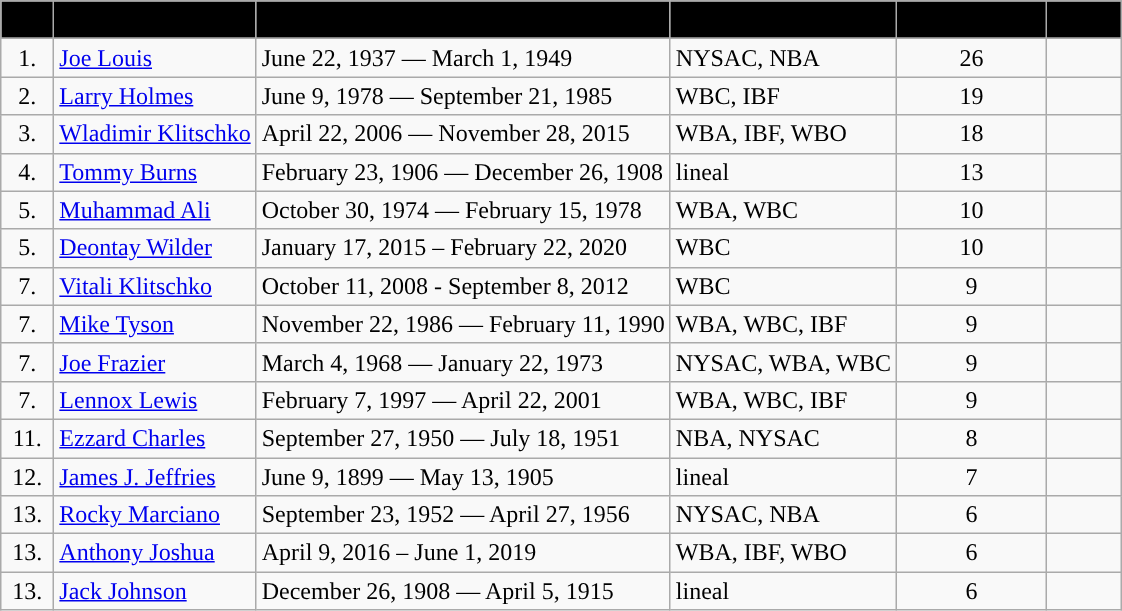<table class="wikitable sortable" style="font-size:100%;  margin:0 .5em .5em 0; margin-top:.5em; margin-bottom:.5em; border:1px solid #CCC; border-collapse:collapse; text-align:left;">
<tr>
<th style="background: #D1EEEE; background: black;« width=»10%"><span>Pos.</span></th>
<th style="background: #D1EEEE; background: black;« width=»10%"><span>Name</span></th>
<th style="background: #D1EEEE; background: black;« width=»10%"><span>Reign began-ended</span></th>
<th style="background: #D1EEEE; background: black;« width=»10%"><span>Recognition</span></th>
<th style="background: #D1EEEE; background: black;« width=»10%"><span>Title defenses</span></th>
<th style="background: #D1EEEE; background: black;« width=»10%"><span>Fights</span></th>
</tr>
<tr>
</tr>
<tr bgcolor=>
<td align="center">1.</td>
<td><a href='#'>Joe Louis</a></td>
<td>June 22, 1937 — March 1, 1949</td>
<td>NYSAC, NBA</td>
<td align="center">26</td>
<td></td>
</tr>
<tr>
<td align="center">2.</td>
<td><a href='#'>Larry Holmes</a></td>
<td>June 9, 1978 — September 21, 1985</td>
<td>WBC, IBF</td>
<td align="center">19</td>
<td></td>
</tr>
<tr>
<td align="center">3.</td>
<td><a href='#'>Wladimir Klitschko</a></td>
<td>April 22, 2006 — November 28, 2015</td>
<td>WBA, IBF, WBO</td>
<td align="center">18</td>
<td></td>
</tr>
<tr>
<td align="center">4.</td>
<td><a href='#'>Tommy Burns</a></td>
<td>February 23, 1906 — December 26, 1908</td>
<td>lineal</td>
<td align="center">13</td>
<td></td>
</tr>
<tr>
<td align="center">5.</td>
<td><a href='#'>Muhammad Ali</a></td>
<td>October 30, 1974 — February 15, 1978</td>
<td>WBA, WBC</td>
<td align="center">10</td>
<td></td>
</tr>
<tr>
<td align="center">5.</td>
<td><a href='#'>Deontay Wilder</a></td>
<td>January 17, 2015 – February 22, 2020</td>
<td>WBC</td>
<td align="center">10</td>
<td></td>
</tr>
<tr>
<td align="center">7.</td>
<td><a href='#'>Vitali Klitschko</a></td>
<td>October 11, 2008 - September 8, 2012</td>
<td>WBC</td>
<td align="center">9</td>
<td></td>
</tr>
<tr>
<td align="center">7.</td>
<td><a href='#'>Mike Tyson</a></td>
<td>November 22, 1986 — February 11, 1990</td>
<td>WBA, WBC, IBF</td>
<td align="center">9</td>
<td></td>
</tr>
<tr>
<td align="center">7.</td>
<td><a href='#'>Joe Frazier</a></td>
<td>March 4, 1968 — January 22, 1973</td>
<td>NYSAC, WBA, WBC</td>
<td align="center">9</td>
<td></td>
</tr>
<tr>
<td align="center">7.</td>
<td><a href='#'>Lennox Lewis</a></td>
<td>February 7, 1997 — April 22, 2001</td>
<td>WBA, WBC, IBF</td>
<td align="center">9</td>
<td></td>
</tr>
<tr>
<td align="center">11.</td>
<td><a href='#'>Ezzard Charles</a></td>
<td>September 27, 1950 — July 18, 1951</td>
<td>NBA, NYSAC</td>
<td align="center">8</td>
<td></td>
</tr>
<tr>
<td align="center">12.</td>
<td><a href='#'>James J. Jeffries</a></td>
<td>June 9, 1899 — May 13, 1905</td>
<td>lineal</td>
<td align="center">7</td>
<td></td>
</tr>
<tr>
<td align="center">13.</td>
<td><a href='#'>Rocky Marciano</a></td>
<td>September 23, 1952 — April 27, 1956</td>
<td>NYSAC, NBA</td>
<td align="center">6</td>
<td></td>
</tr>
<tr>
<td align="center">13.</td>
<td><a href='#'>Anthony Joshua</a></td>
<td>April 9, 2016 – June 1, 2019</td>
<td>WBA, IBF, WBO</td>
<td align="center">6</td>
<td></td>
</tr>
<tr>
<td align="center">13.</td>
<td><a href='#'>Jack Johnson</a></td>
<td>December 26, 1908 — April 5, 1915</td>
<td>lineal</td>
<td align="center">6</td>
<td></td>
</tr>
</table>
